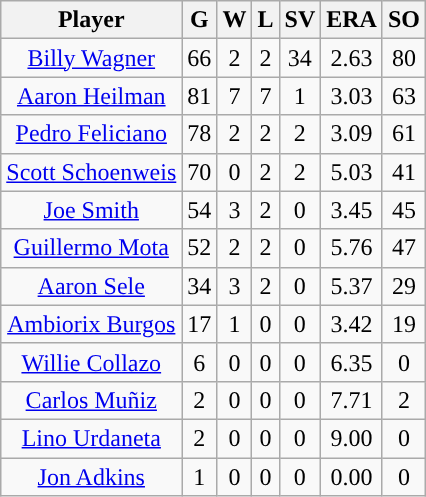<table class="wikitable sortable">
<tr>
<th>Player</th>
<th>G</th>
<th>W</th>
<th>L</th>
<th>SV</th>
<th>ERA</th>
<th>SO</th>
</tr>
<tr align="center">
<td><a href='#'>Billy Wagner</a></td>
<td>66</td>
<td>2</td>
<td>2</td>
<td>34</td>
<td>2.63</td>
<td>80</td>
</tr>
<tr align=center>
<td><a href='#'>Aaron Heilman</a></td>
<td>81</td>
<td>7</td>
<td>7</td>
<td>1</td>
<td>3.03</td>
<td>63</td>
</tr>
<tr align=center>
<td><a href='#'>Pedro Feliciano</a></td>
<td>78</td>
<td>2</td>
<td>2</td>
<td>2</td>
<td>3.09</td>
<td>61</td>
</tr>
<tr align=center>
<td><a href='#'>Scott Schoenweis</a></td>
<td>70</td>
<td>0</td>
<td>2</td>
<td>2</td>
<td>5.03</td>
<td>41</td>
</tr>
<tr align=center>
<td><a href='#'>Joe Smith</a></td>
<td>54</td>
<td>3</td>
<td>2</td>
<td>0</td>
<td>3.45</td>
<td>45</td>
</tr>
<tr align=center>
<td><a href='#'>Guillermo Mota</a></td>
<td>52</td>
<td>2</td>
<td>2</td>
<td>0</td>
<td>5.76</td>
<td>47</td>
</tr>
<tr align=center>
<td><a href='#'>Aaron Sele</a></td>
<td>34</td>
<td>3</td>
<td>2</td>
<td>0</td>
<td>5.37</td>
<td>29</td>
</tr>
<tr align=center>
<td><a href='#'>Ambiorix Burgos</a></td>
<td>17</td>
<td>1</td>
<td>0</td>
<td>0</td>
<td>3.42</td>
<td>19</td>
</tr>
<tr align=center>
<td><a href='#'>Willie Collazo</a></td>
<td>6</td>
<td>0</td>
<td>0</td>
<td>0</td>
<td>6.35</td>
<td>0</td>
</tr>
<tr align=center>
<td><a href='#'>Carlos Muñiz</a></td>
<td>2</td>
<td>0</td>
<td>0</td>
<td>0</td>
<td>7.71</td>
<td>2</td>
</tr>
<tr align=center>
<td><a href='#'>Lino Urdaneta</a></td>
<td>2</td>
<td>0</td>
<td>0</td>
<td>0</td>
<td>9.00</td>
<td>0</td>
</tr>
<tr align=center>
<td><a href='#'>Jon Adkins</a></td>
<td>1</td>
<td>0</td>
<td>0</td>
<td>0</td>
<td>0.00</td>
<td>0</td>
</tr>
</table>
